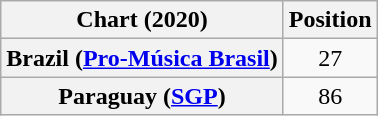<table class="wikitable plainrowheaders" style="text-align:center">
<tr>
<th scope="col">Chart (2020)</th>
<th scope="col">Position</th>
</tr>
<tr>
<th scope="row">Brazil (<a href='#'>Pro-Música Brasil</a>)</th>
<td>27</td>
</tr>
<tr>
<th scope="row">Paraguay (<a href='#'>SGP</a>)</th>
<td>86</td>
</tr>
</table>
